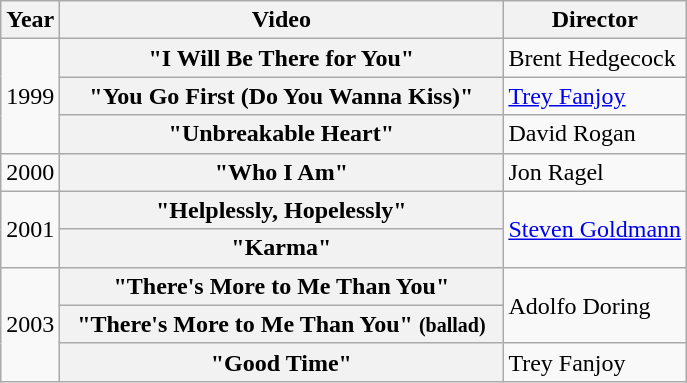<table class="wikitable plainrowheaders">
<tr>
<th>Year</th>
<th style="width:18em;">Video</th>
<th>Director</th>
</tr>
<tr>
<td rowspan="3">1999</td>
<th scope="row">"I Will Be There for You"</th>
<td>Brent Hedgecock</td>
</tr>
<tr>
<th scope="row">"You Go First (Do You Wanna Kiss)"</th>
<td><a href='#'>Trey Fanjoy</a></td>
</tr>
<tr>
<th scope="row">"Unbreakable Heart"</th>
<td>David Rogan</td>
</tr>
<tr>
<td>2000</td>
<th scope="row">"Who I Am"</th>
<td>Jon Ragel</td>
</tr>
<tr>
<td rowspan="2">2001</td>
<th scope="row">"Helplessly, Hopelessly"</th>
<td rowspan="2"><a href='#'>Steven Goldmann</a></td>
</tr>
<tr>
<th scope="row">"Karma"</th>
</tr>
<tr>
<td rowspan="3">2003</td>
<th scope="row">"There's More to Me Than You"</th>
<td rowspan="2">Adolfo Doring</td>
</tr>
<tr>
<th scope="row">"There's More to Me Than You" <small>(ballad)</small></th>
</tr>
<tr>
<th scope="row">"Good Time"</th>
<td>Trey Fanjoy</td>
</tr>
</table>
